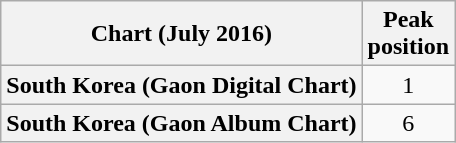<table class="wikitable plainrowheaders" style="text-align:center;">
<tr>
<th>Chart (July 2016)</th>
<th>Peak<br>position</th>
</tr>
<tr>
<th scope="row">South Korea (Gaon Digital Chart)</th>
<td>1</td>
</tr>
<tr>
<th scope="row">South Korea (Gaon Album Chart)</th>
<td>6</td>
</tr>
</table>
